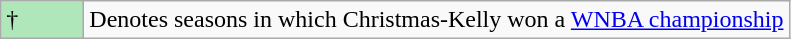<table class="wikitable">
<tr>
<td style="background:#afe6ba; width:3em;">†</td>
<td>Denotes seasons in which Christmas-Kelly won a <a href='#'>WNBA championship</a></td>
</tr>
</table>
